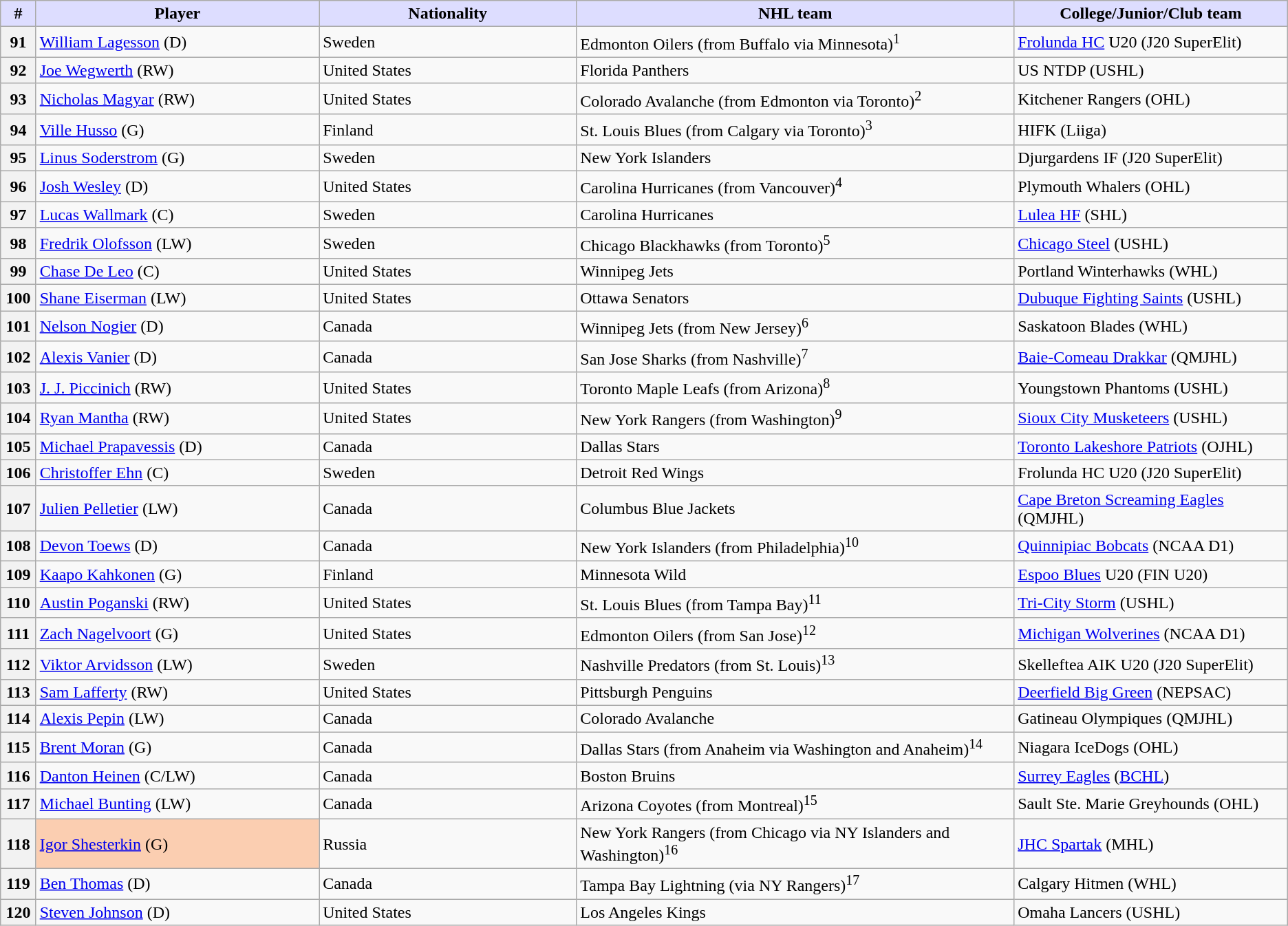<table class="wikitable">
<tr>
<th style="background:#ddf; width:2.75%;">#</th>
<th style="background:#ddf; width:22.0%;">Player</th>
<th style="background:#ddf; width:20.0%;">Nationality</th>
<th style="background:#ddf; width:34.0%;">NHL team</th>
<th style="background:#ddf; width:100.0%;">College/Junior/Club team</th>
</tr>
<tr>
<th>91</th>
<td><a href='#'>William Lagesson</a> (D)</td>
<td> Sweden</td>
<td>Edmonton Oilers (from Buffalo via Minnesota)<sup>1</sup></td>
<td><a href='#'>Frolunda HC</a> U20 (J20 SuperElit)</td>
</tr>
<tr>
<th>92</th>
<td><a href='#'>Joe Wegwerth</a> (RW)</td>
<td> United States</td>
<td>Florida Panthers</td>
<td>US NTDP (USHL)</td>
</tr>
<tr>
<th>93</th>
<td><a href='#'>Nicholas Magyar</a> (RW)</td>
<td> United States</td>
<td>Colorado Avalanche (from Edmonton via Toronto)<sup>2</sup></td>
<td>Kitchener Rangers (OHL)</td>
</tr>
<tr>
<th>94</th>
<td><a href='#'>Ville Husso</a> (G)</td>
<td> Finland</td>
<td>St. Louis Blues (from Calgary via Toronto)<sup>3</sup></td>
<td>HIFK (Liiga)</td>
</tr>
<tr>
<th>95</th>
<td><a href='#'>Linus Soderstrom</a> (G)</td>
<td> Sweden</td>
<td>New York Islanders</td>
<td>Djurgardens IF (J20 SuperElit)</td>
</tr>
<tr>
<th>96</th>
<td><a href='#'>Josh Wesley</a> (D)</td>
<td> United States</td>
<td>Carolina Hurricanes (from Vancouver)<sup>4</sup></td>
<td>Plymouth Whalers (OHL)</td>
</tr>
<tr>
<th>97</th>
<td><a href='#'>Lucas Wallmark</a> (C)</td>
<td> Sweden</td>
<td>Carolina Hurricanes</td>
<td><a href='#'>Lulea HF</a> (SHL)</td>
</tr>
<tr>
<th>98</th>
<td><a href='#'>Fredrik Olofsson</a> (LW)</td>
<td> Sweden</td>
<td>Chicago Blackhawks (from Toronto)<sup>5</sup></td>
<td><a href='#'>Chicago Steel</a> (USHL)</td>
</tr>
<tr>
<th>99</th>
<td><a href='#'>Chase De Leo</a> (C)</td>
<td> United States</td>
<td>Winnipeg Jets</td>
<td>Portland Winterhawks (WHL)</td>
</tr>
<tr>
<th>100</th>
<td><a href='#'>Shane Eiserman</a> (LW)</td>
<td> United States</td>
<td>Ottawa Senators</td>
<td><a href='#'>Dubuque Fighting Saints</a> (USHL)</td>
</tr>
<tr>
<th>101</th>
<td><a href='#'>Nelson Nogier</a> (D)</td>
<td> Canada</td>
<td>Winnipeg Jets (from New Jersey)<sup>6</sup></td>
<td>Saskatoon Blades (WHL)</td>
</tr>
<tr>
<th>102</th>
<td><a href='#'>Alexis Vanier</a> (D)</td>
<td> Canada</td>
<td>San Jose Sharks (from Nashville)<sup>7</sup></td>
<td><a href='#'>Baie-Comeau Drakkar</a> (QMJHL)</td>
</tr>
<tr>
<th>103</th>
<td><a href='#'>J. J. Piccinich</a> (RW)</td>
<td> United States</td>
<td>Toronto Maple Leafs (from Arizona)<sup>8</sup></td>
<td>Youngstown Phantoms (USHL)</td>
</tr>
<tr>
<th>104</th>
<td><a href='#'>Ryan Mantha</a> (RW)</td>
<td> United States</td>
<td>New York Rangers (from Washington)<sup>9</sup></td>
<td><a href='#'>Sioux City Musketeers</a> (USHL)</td>
</tr>
<tr>
<th>105</th>
<td><a href='#'>Michael Prapavessis</a> (D)</td>
<td> Canada</td>
<td>Dallas Stars</td>
<td><a href='#'>Toronto Lakeshore Patriots</a> (OJHL)</td>
</tr>
<tr>
<th>106</th>
<td><a href='#'>Christoffer Ehn</a> (C)</td>
<td> Sweden</td>
<td>Detroit Red Wings</td>
<td>Frolunda HC U20 (J20 SuperElit)</td>
</tr>
<tr>
<th>107</th>
<td><a href='#'>Julien Pelletier</a> (LW)</td>
<td> Canada</td>
<td>Columbus Blue Jackets</td>
<td><a href='#'>Cape Breton Screaming Eagles</a> (QMJHL)</td>
</tr>
<tr>
<th>108</th>
<td><a href='#'>Devon Toews</a> (D)</td>
<td> Canada</td>
<td>New York Islanders (from Philadelphia)<sup>10</sup></td>
<td><a href='#'>Quinnipiac Bobcats</a> (NCAA D1)</td>
</tr>
<tr>
<th>109</th>
<td><a href='#'>Kaapo Kahkonen</a> (G)</td>
<td> Finland</td>
<td>Minnesota Wild</td>
<td><a href='#'>Espoo Blues</a> U20 (FIN U20)</td>
</tr>
<tr>
<th>110</th>
<td><a href='#'>Austin Poganski</a> (RW)</td>
<td> United States</td>
<td>St. Louis Blues (from Tampa Bay)<sup>11</sup></td>
<td><a href='#'>Tri-City Storm</a> (USHL)</td>
</tr>
<tr>
<th>111</th>
<td><a href='#'>Zach Nagelvoort</a> (G)</td>
<td> United States</td>
<td>Edmonton Oilers (from San Jose)<sup>12</sup></td>
<td><a href='#'>Michigan Wolverines</a> (NCAA D1)</td>
</tr>
<tr>
<th>112</th>
<td><a href='#'>Viktor Arvidsson</a> (LW)</td>
<td> Sweden</td>
<td>Nashville Predators (from St. Louis)<sup>13</sup></td>
<td>Skelleftea AIK U20 (J20 SuperElit)</td>
</tr>
<tr>
<th>113</th>
<td><a href='#'>Sam Lafferty</a> (RW)</td>
<td> United States</td>
<td>Pittsburgh Penguins</td>
<td><a href='#'>Deerfield Big Green</a> (NEPSAC)</td>
</tr>
<tr>
<th>114</th>
<td><a href='#'>Alexis Pepin</a> (LW)</td>
<td> Canada</td>
<td>Colorado Avalanche</td>
<td>Gatineau Olympiques (QMJHL)</td>
</tr>
<tr>
<th>115</th>
<td><a href='#'>Brent Moran</a> (G)</td>
<td> Canada</td>
<td>Dallas Stars (from Anaheim via Washington and Anaheim)<sup>14</sup></td>
<td>Niagara IceDogs (OHL)</td>
</tr>
<tr>
<th>116</th>
<td><a href='#'>Danton Heinen</a> (C/LW)</td>
<td> Canada</td>
<td>Boston Bruins</td>
<td><a href='#'>Surrey Eagles</a> (<a href='#'>BCHL</a>)</td>
</tr>
<tr>
<th>117</th>
<td><a href='#'>Michael Bunting</a> (LW)</td>
<td> Canada</td>
<td>Arizona Coyotes (from Montreal)<sup>15</sup></td>
<td>Sault Ste. Marie Greyhounds (OHL)</td>
</tr>
<tr>
<th>118</th>
<td bgcolor="#FBCEB1"><a href='#'>Igor Shesterkin</a> (G)</td>
<td> Russia</td>
<td>New York Rangers (from Chicago via NY Islanders and Washington)<sup>16</sup></td>
<td><a href='#'>JHC Spartak</a> (MHL)</td>
</tr>
<tr>
<th>119</th>
<td><a href='#'>Ben Thomas</a> (D)</td>
<td> Canada</td>
<td>Tampa Bay Lightning (via NY Rangers)<sup>17</sup></td>
<td>Calgary Hitmen (WHL)</td>
</tr>
<tr>
<th>120</th>
<td><a href='#'>Steven Johnson</a> (D)</td>
<td> United States</td>
<td>Los Angeles Kings</td>
<td>Omaha Lancers (USHL)</td>
</tr>
</table>
